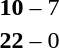<table style="text-align:center">
<tr>
<th width=200></th>
<th width=100></th>
<th width=200></th>
</tr>
<tr>
<td align=right><strong></strong></td>
<td><strong>10</strong> – 7</td>
<td align=left></td>
</tr>
<tr>
<td align=right><strong></strong></td>
<td><strong>22</strong> – 0</td>
<td align=left></td>
</tr>
</table>
